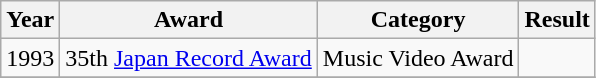<table class="wikitable sortable">
<tr>
<th>Year</th>
<th>Award</th>
<th>Category</th>
<th>Result</th>
</tr>
<tr>
<td>1993</td>
<td>35th <a href='#'>Japan Record Award</a></td>
<td>Music Video Award</td>
<td></td>
</tr>
<tr>
</tr>
</table>
